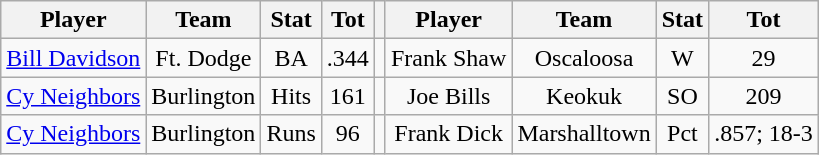<table class="wikitable">
<tr>
<th>Player</th>
<th>Team</th>
<th>Stat</th>
<th>Tot</th>
<th></th>
<th>Player</th>
<th>Team</th>
<th>Stat</th>
<th>Tot</th>
</tr>
<tr align=center>
<td><a href='#'>Bill Davidson</a></td>
<td>Ft. Dodge</td>
<td>BA</td>
<td>.344</td>
<td></td>
<td>Frank Shaw</td>
<td>Oscaloosa</td>
<td>W</td>
<td>29</td>
</tr>
<tr align=center>
<td><a href='#'>Cy Neighbors</a></td>
<td>Burlington</td>
<td>Hits</td>
<td>161</td>
<td></td>
<td>Joe Bills</td>
<td>Keokuk</td>
<td>SO</td>
<td>209</td>
</tr>
<tr align=center>
<td><a href='#'>Cy Neighbors</a></td>
<td>Burlington</td>
<td>Runs</td>
<td>96</td>
<td></td>
<td>Frank Dick</td>
<td>Marshalltown</td>
<td>Pct</td>
<td>.857; 18-3</td>
</tr>
</table>
